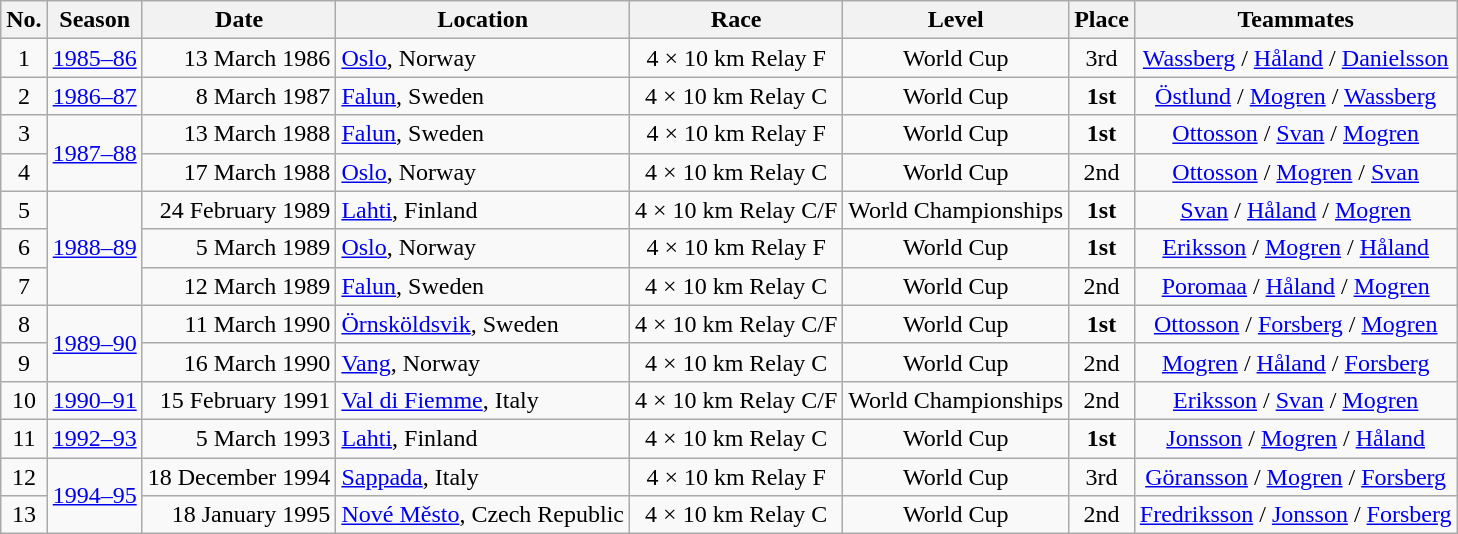<table class="wikitable sortable" style="text-align: center;">
<tr>
<th scope="col">No.</th>
<th scope="col">Season</th>
<th scope="col">Date</th>
<th scope="col">Location</th>
<th scope="col">Race</th>
<th scope="col">Level</th>
<th scope="col">Place</th>
<th scope="col">Teammates</th>
</tr>
<tr>
<td>1</td>
<td><a href='#'>1985–86</a></td>
<td style="text-align: right;">13 March 1986</td>
<td style="text-align: left;"> <a href='#'>Oslo</a>, Norway</td>
<td>4 × 10 km Relay F</td>
<td>World Cup</td>
<td>3rd</td>
<td><a href='#'>Wassberg</a> / <a href='#'>Håland</a> / <a href='#'>Danielsson</a></td>
</tr>
<tr>
<td>2</td>
<td><a href='#'>1986–87</a></td>
<td style="text-align: right;">8 March 1987</td>
<td style="text-align: left;"> <a href='#'>Falun</a>, Sweden</td>
<td>4 × 10 km Relay C</td>
<td>World Cup</td>
<td><strong>1st</strong></td>
<td><a href='#'>Östlund</a> / <a href='#'>Mogren</a> / <a href='#'>Wassberg</a></td>
</tr>
<tr>
<td>3</td>
<td rowspan="2"><a href='#'>1987–88</a></td>
<td style="text-align: right;">13 March 1988</td>
<td style="text-align: left;"> <a href='#'>Falun</a>, Sweden</td>
<td>4 × 10 km Relay F</td>
<td>World Cup</td>
<td><strong>1st</strong></td>
<td><a href='#'>Ottosson</a> / <a href='#'>Svan</a> / <a href='#'>Mogren</a></td>
</tr>
<tr>
<td style="text-align: center;">4</td>
<td style="text-align: right;">17 March 1988</td>
<td style="text-align: left;"> <a href='#'>Oslo</a>, Norway</td>
<td>4 × 10 km Relay C</td>
<td>World Cup</td>
<td>2nd</td>
<td><a href='#'>Ottosson</a> / <a href='#'>Mogren</a> / <a href='#'>Svan</a></td>
</tr>
<tr>
<td>5</td>
<td rowspan="3"><a href='#'>1988–89</a></td>
<td style="text-align: right;">24 February 1989</td>
<td style="text-align: left;"> <a href='#'>Lahti</a>, Finland</td>
<td>4 × 10 km Relay C/F</td>
<td>World Championships</td>
<td><strong>1st</strong></td>
<td><a href='#'>Svan</a> / <a href='#'>Håland</a> / <a href='#'>Mogren</a></td>
</tr>
<tr>
<td>6</td>
<td style="text-align: right;">5 March 1989</td>
<td style="text-align: left;"> <a href='#'>Oslo</a>, Norway</td>
<td>4 × 10 km Relay F</td>
<td>World Cup</td>
<td><strong>1st</strong></td>
<td><a href='#'>Eriksson</a> / <a href='#'>Mogren</a> / <a href='#'>Håland</a></td>
</tr>
<tr>
<td>7</td>
<td style="text-align: right;">12 March 1989</td>
<td style="text-align: left;"> <a href='#'>Falun</a>, Sweden</td>
<td>4 × 10 km Relay C</td>
<td>World Cup</td>
<td>2nd</td>
<td><a href='#'>Poromaa</a> / <a href='#'>Håland</a> / <a href='#'>Mogren</a></td>
</tr>
<tr>
<td>8</td>
<td rowspan="2"><a href='#'>1989–90</a></td>
<td style="text-align: right;">11 March 1990</td>
<td style="text-align: left;"> <a href='#'>Örnsköldsvik</a>, Sweden</td>
<td>4 × 10 km Relay C/F</td>
<td>World Cup</td>
<td><strong>1st</strong></td>
<td><a href='#'>Ottosson</a> / <a href='#'>Forsberg</a> / <a href='#'>Mogren</a></td>
</tr>
<tr>
<td>9</td>
<td style="text-align: right;">16 March 1990</td>
<td style="text-align: left;"> <a href='#'>Vang</a>, Norway</td>
<td>4 × 10 km Relay C</td>
<td>World Cup</td>
<td>2nd</td>
<td><a href='#'>Mogren</a> / <a href='#'>Håland</a> / <a href='#'>Forsberg</a></td>
</tr>
<tr>
<td>10</td>
<td><a href='#'>1990–91</a></td>
<td style="text-align: right;">15 February 1991</td>
<td style="text-align: left;"> <a href='#'>Val di Fiemme</a>, Italy</td>
<td>4 × 10 km Relay C/F</td>
<td>World Championships</td>
<td>2nd</td>
<td><a href='#'>Eriksson</a> / <a href='#'>Svan</a> / <a href='#'>Mogren</a></td>
</tr>
<tr>
<td>11</td>
<td><a href='#'>1992–93</a></td>
<td style="text-align: right;">5 March 1993</td>
<td style="text-align: left;"> <a href='#'>Lahti</a>, Finland</td>
<td>4 × 10 km Relay C</td>
<td>World Cup</td>
<td><strong>1st</strong></td>
<td><a href='#'>Jonsson</a> / <a href='#'>Mogren</a> / <a href='#'>Håland</a></td>
</tr>
<tr>
<td>12</td>
<td rowspan="2"><a href='#'>1994–95</a></td>
<td style="text-align: right;">18 December 1994</td>
<td style="text-align: left;"> <a href='#'>Sappada</a>, Italy</td>
<td>4 × 10 km Relay F</td>
<td>World Cup</td>
<td>3rd</td>
<td><a href='#'>Göransson</a> / <a href='#'>Mogren</a> / <a href='#'>Forsberg</a></td>
</tr>
<tr>
<td>13</td>
<td style="text-align: right;">18 January 1995</td>
<td style="text-align: left;"> <a href='#'>Nové Město</a>, Czech Republic</td>
<td>4 × 10 km Relay C</td>
<td>World Cup</td>
<td>2nd</td>
<td><a href='#'>Fredriksson</a> / <a href='#'>Jonsson</a> / <a href='#'>Forsberg</a></td>
</tr>
</table>
